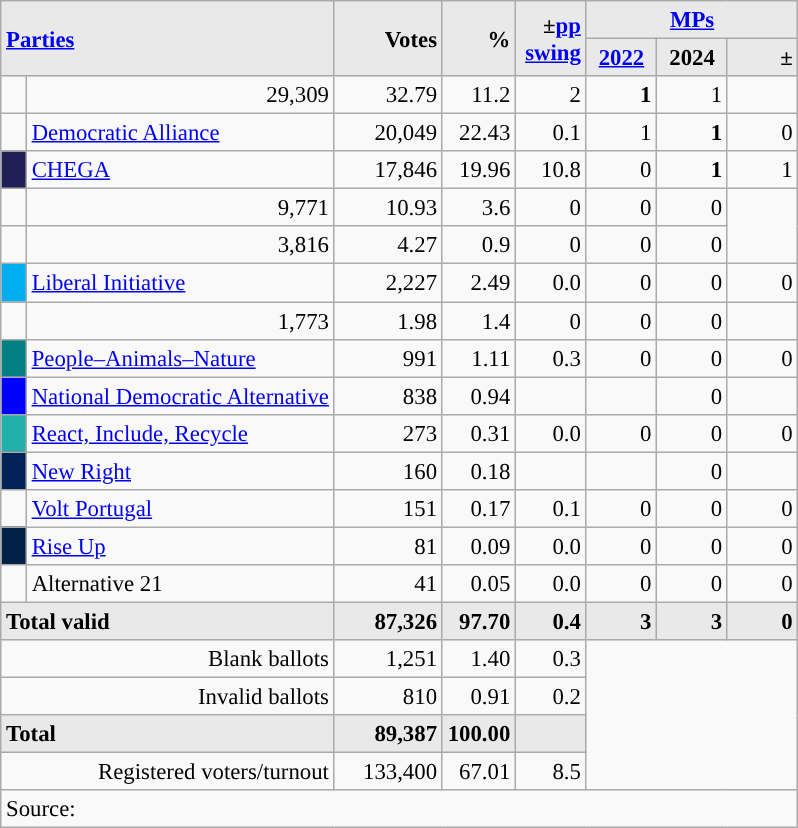<table class="wikitable" style="text-align:right; font-size:95%;">
<tr>
<th rowspan="2" colspan="2" style="background:#e9e9e9; text-align:left;" alignleft><a href='#'>Parties</a></th>
<th rowspan="2" style="background:#e9e9e9; text-align:right;">Votes</th>
<th rowspan="2" style="background:#e9e9e9; text-align:right;">%</th>
<th rowspan="2" style="background:#e9e9e9; text-align:right;">±<a href='#'>pp</a> <a href='#'>swing</a></th>
<th colspan="3" style="background:#e9e9e9; text-align:center;"><a href='#'>MPs</a></th>
</tr>
<tr style="background-color:#E9E9E9">
<th style="background-color:#E9E9E9;text-align:center;"><a href='#'>2022</a></th>
<th style="background-color:#E9E9E9;text-align:center;">2024</th>
<th style="background:#e9e9e9; text-align:right;">±</th>
</tr>
<tr>
<td></td>
<td>29,309</td>
<td>32.79</td>
<td>11.2</td>
<td>2</td>
<td><strong>1</strong></td>
<td>1</td>
</tr>
<tr>
<td style="width: 10px"></td>
<td align="left"><a href='#'>Democratic Alliance</a> </td>
<td>20,049</td>
<td>22.43</td>
<td>0.1</td>
<td>1</td>
<td><strong>1</strong></td>
<td>0</td>
</tr>
<tr>
<td style="width: 10px" bgcolor="#202056" align="center"></td>
<td align="left"><a href='#'>CHEGA</a></td>
<td>17,846</td>
<td>19.96</td>
<td>10.8</td>
<td>0</td>
<td><strong>1</strong></td>
<td>1</td>
</tr>
<tr>
<td></td>
<td>9,771</td>
<td>10.93</td>
<td>3.6</td>
<td>0</td>
<td>0</td>
<td>0</td>
</tr>
<tr>
<td></td>
<td>3,816</td>
<td>4.27</td>
<td>0.9</td>
<td>0</td>
<td>0</td>
<td>0</td>
</tr>
<tr>
<td style="width: 10px" bgcolor="#00ADEF" align="center"></td>
<td align="left"><a href='#'>Liberal Initiative</a></td>
<td>2,227</td>
<td>2.49</td>
<td>0.0</td>
<td>0</td>
<td>0</td>
<td>0</td>
</tr>
<tr>
<td></td>
<td>1,773</td>
<td>1.98</td>
<td>1.4</td>
<td>0</td>
<td>0</td>
<td>0</td>
</tr>
<tr>
<td style="width: 10px" bgcolor="teal" align="center"></td>
<td align="left"><a href='#'>People–Animals–Nature</a></td>
<td>991</td>
<td>1.11</td>
<td>0.3</td>
<td>0</td>
<td>0</td>
<td>0</td>
</tr>
<tr>
<td style="width: 10px" bgcolor="blue" align="center"></td>
<td align="left"><a href='#'>National Democratic Alternative</a></td>
<td>838</td>
<td>0.94</td>
<td></td>
<td></td>
<td>0</td>
<td></td>
</tr>
<tr>
<td style="width: 10px" bgcolor="LightSeaGreen" align="center"></td>
<td align="left"><a href='#'>React, Include, Recycle</a></td>
<td>273</td>
<td>0.31</td>
<td>0.0</td>
<td>0</td>
<td>0</td>
<td>0</td>
</tr>
<tr>
<td style="width: 10px" bgcolor="#012257" align="center"></td>
<td align="left"><a href='#'>New Right</a></td>
<td>160</td>
<td>0.18</td>
<td></td>
<td></td>
<td>0</td>
<td></td>
</tr>
<tr>
<td style="width: 10px"></td>
<td align="left"><a href='#'>Volt Portugal</a></td>
<td>151</td>
<td>0.17</td>
<td>0.1</td>
<td>0</td>
<td>0</td>
<td>0</td>
</tr>
<tr>
<td style="width: 10px" bgcolor="#002147" align="center"></td>
<td align="left"><a href='#'>Rise Up</a></td>
<td>81</td>
<td>0.09</td>
<td>0.0</td>
<td>0</td>
<td>0</td>
<td>0</td>
</tr>
<tr>
<td style="width: 10px"></td>
<td align="left">Alternative 21 </td>
<td>41</td>
<td>0.05</td>
<td>0.0</td>
<td>0</td>
<td>0</td>
<td>0</td>
</tr>
<tr>
<td colspan=2 align=left style="background-color:#E9E9E9"><strong>Total valid</strong></td>
<td width="65" align="right" style="background-color:#E9E9E9"><strong>87,326</strong></td>
<td width="40" align="right" style="background-color:#E9E9E9"><strong>97.70</strong></td>
<td width="40" align="right" style="background-color:#E9E9E9"><strong>0.4</strong></td>
<td width="40" align="right" style="background-color:#E9E9E9"><strong>3</strong></td>
<td width="40" align="right" style="background-color:#E9E9E9"><strong>3</strong></td>
<td width="40" align="right" style="background-color:#E9E9E9"><strong>0</strong></td>
</tr>
<tr>
<td colspan=2>Blank ballots</td>
<td>1,251</td>
<td>1.40</td>
<td>0.3</td>
<td colspan="3" rowspan="4"></td>
</tr>
<tr>
<td colspan=2>Invalid ballots</td>
<td>810</td>
<td>0.91</td>
<td>0.2</td>
</tr>
<tr>
<td colspan=2 align=left style="background-color:#E9E9E9"><strong>Total</strong></td>
<td width="50" align="right" style="background-color:#E9E9E9"><strong>89,387</strong></td>
<td width="40" align="right" style="background-color:#E9E9E9"><strong>100.00</strong></td>
<td width="40" align="right" style="background-color:#E9E9E9"></td>
</tr>
<tr>
<td colspan=2>Registered voters/turnout</td>
<td>133,400</td>
<td>67.01</td>
<td>8.5</td>
</tr>
<tr>
<td colspan=8 align=left>Source: </td>
</tr>
</table>
